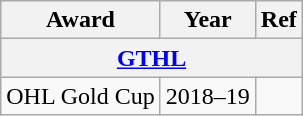<table class="wikitable">
<tr>
<th>Award</th>
<th>Year</th>
<th>Ref</th>
</tr>
<tr>
<th colspan="3"><a href='#'>GTHL</a></th>
</tr>
<tr>
<td>OHL Gold Cup</td>
<td>2018–19</td>
<td></td>
</tr>
</table>
